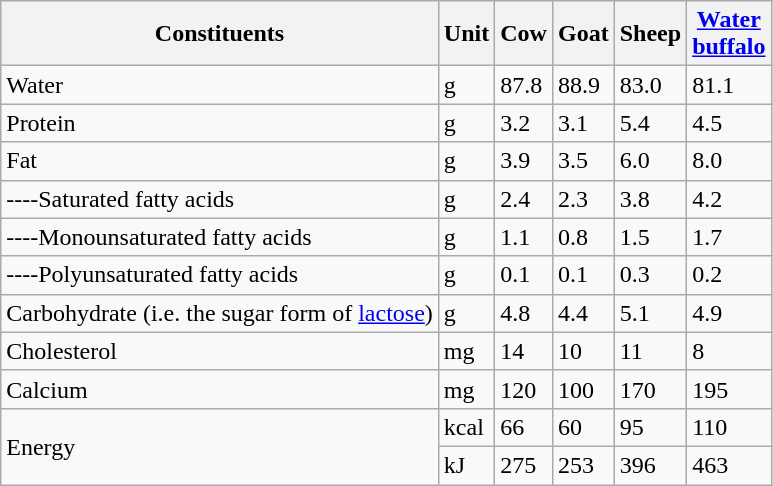<table class="wikitable">
<tr>
<th>Constituents</th>
<th>Unit</th>
<th>Cow</th>
<th>Goat</th>
<th>Sheep</th>
<th><a href='#'>Water<br>buffalo</a></th>
</tr>
<tr>
<td>Water</td>
<td>g</td>
<td>87.8</td>
<td>88.9</td>
<td>83.0</td>
<td>81.1</td>
</tr>
<tr>
<td>Protein</td>
<td>g</td>
<td>3.2</td>
<td>3.1</td>
<td>5.4</td>
<td>4.5</td>
</tr>
<tr>
<td>Fat</td>
<td>g</td>
<td>3.9</td>
<td>3.5</td>
<td>6.0</td>
<td>8.0</td>
</tr>
<tr>
<td>----Saturated fatty acids</td>
<td>g</td>
<td>2.4</td>
<td>2.3</td>
<td>3.8</td>
<td>4.2</td>
</tr>
<tr>
<td>----Monounsaturated fatty acids</td>
<td>g</td>
<td>1.1</td>
<td>0.8</td>
<td>1.5</td>
<td>1.7</td>
</tr>
<tr>
<td>----Polyunsaturated fatty acids</td>
<td>g</td>
<td>0.1</td>
<td>0.1</td>
<td>0.3</td>
<td>0.2</td>
</tr>
<tr>
<td>Carbohydrate (i.e. the sugar form of <a href='#'>lactose</a>)</td>
<td>g</td>
<td>4.8</td>
<td>4.4</td>
<td>5.1</td>
<td>4.9</td>
</tr>
<tr>
<td>Cholesterol</td>
<td>mg</td>
<td>14</td>
<td>10</td>
<td>11</td>
<td>8</td>
</tr>
<tr>
<td>Calcium</td>
<td>mg</td>
<td>120</td>
<td>100</td>
<td>170</td>
<td>195</td>
</tr>
<tr>
<td rowspan="2">Energy</td>
<td>kcal</td>
<td>66</td>
<td>60</td>
<td>95</td>
<td>110</td>
</tr>
<tr>
<td>kJ</td>
<td>275</td>
<td>253</td>
<td>396</td>
<td>463</td>
</tr>
</table>
